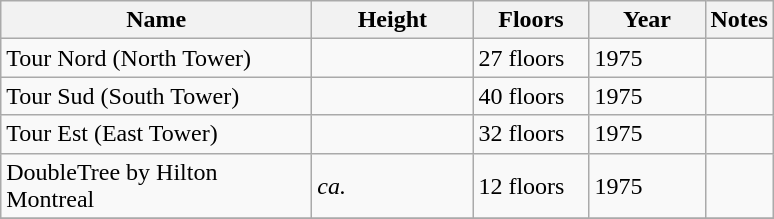<table class="wikitable sortable">
<tr>
<th width=200>Name</th>
<th width=100>Height</th>
<th width=70>Floors</th>
<th width=70>Year</th>
<th>Notes</th>
</tr>
<tr>
<td>Tour Nord (North Tower)</td>
<td></td>
<td>27 floors</td>
<td>1975</td>
<td></td>
</tr>
<tr>
<td>Tour Sud (South Tower)</td>
<td></td>
<td>40 floors</td>
<td>1975</td>
<td></td>
</tr>
<tr>
<td>Tour Est (East Tower)</td>
<td></td>
<td>32 floors</td>
<td>1975</td>
<td></td>
</tr>
<tr>
<td>DoubleTree by Hilton Montreal</td>
<td><em>ca.</em> </td>
<td>12 floors</td>
<td>1975</td>
<td></td>
</tr>
<tr>
</tr>
</table>
